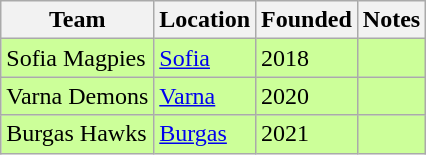<table class="wikitable">
<tr>
<th>Team</th>
<th>Location</th>
<th>Founded</th>
<th>Notes</th>
</tr>
<tr bgcolor="#CCFF99">
<td>Sofia Magpies</td>
<td><a href='#'>Sofia</a></td>
<td>2018</td>
<td></td>
</tr>
<tr bgcolor="#CCFF99">
<td>Varna Demons</td>
<td><a href='#'>Varna</a></td>
<td>2020</td>
<td></td>
</tr>
<tr bgcolor="#CCFF99">
<td>Burgas Hawks</td>
<td><a href='#'>Burgas</a></td>
<td>2021</td>
<td></td>
</tr>
</table>
